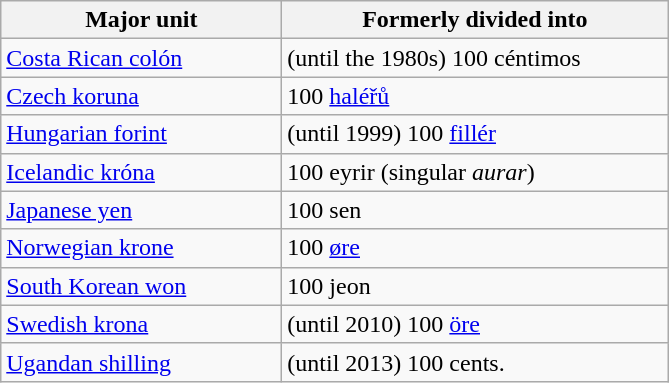<table class="wikitable">
<tr>
<th width=180pt>Major unit</th>
<th width=250pt>Formerly divided into</th>
</tr>
<tr>
<td><a href='#'>Costa Rican colón</a></td>
<td>(until the 1980s) 100 céntimos</td>
</tr>
<tr>
<td><a href='#'>Czech koruna</a></td>
<td>100 <a href='#'>haléřů</a></td>
</tr>
<tr>
<td><a href='#'>Hungarian forint</a></td>
<td>(until 1999) 100 <a href='#'>fillér</a></td>
</tr>
<tr>
<td><a href='#'>Icelandic króna</a></td>
<td>100 eyrir (singular <em>aurar</em>)</td>
</tr>
<tr>
<td><a href='#'>Japanese yen</a></td>
<td>100 sen</td>
</tr>
<tr>
<td><a href='#'>Norwegian krone</a></td>
<td>100 <a href='#'>øre</a></td>
</tr>
<tr>
<td><a href='#'>South Korean won</a></td>
<td>100 jeon</td>
</tr>
<tr>
<td><a href='#'>Swedish krona</a></td>
<td>(until 2010) 100 <a href='#'>öre</a></td>
</tr>
<tr>
<td><a href='#'>Ugandan shilling</a></td>
<td>(until 2013) 100 cents.</td>
</tr>
</table>
